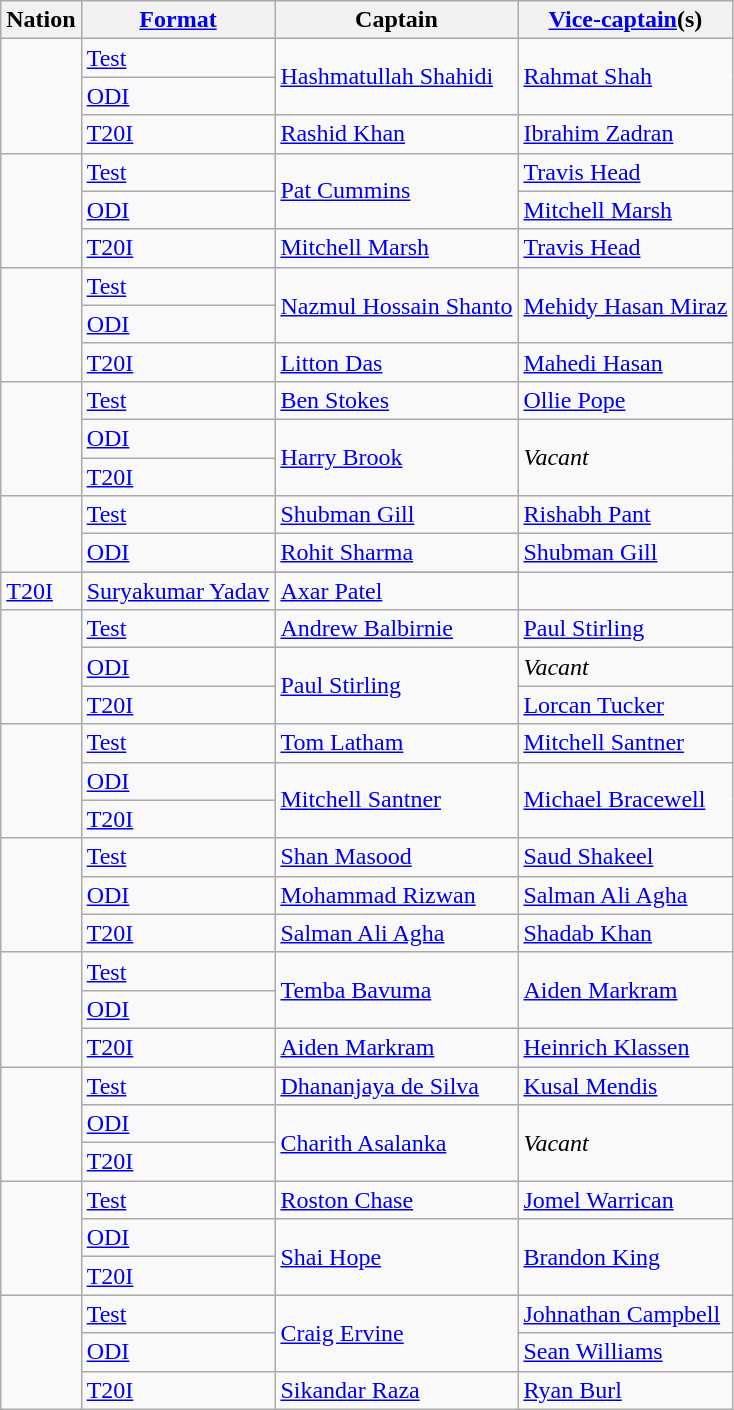<table class="wikitable" style="text-align:left">
<tr>
<th>Nation</th>
<th><a href='#'>Format</a></th>
<th>Captain</th>
<th><a href='#'>Vice-captain</a>(s)</th>
</tr>
<tr>
<td rowspan="3"></td>
<td><a href='#'>Test</a></td>
<td rowspan="2"><a href='#'>Hashmatullah Shahidi</a></td>
<td rowspan="2"><a href='#'>Rahmat Shah</a></td>
</tr>
<tr>
<td><a href='#'>ODI</a></td>
</tr>
<tr>
<td><a href='#'>T20I</a></td>
<td><a href='#'>Rashid Khan</a></td>
<td><a href='#'>Ibrahim Zadran</a></td>
</tr>
<tr>
<td rowspan=3></td>
<td><a href='#'>Test</a></td>
<td rowspan="2"><a href='#'>Pat Cummins</a></td>
<td><a href='#'>Travis Head</a></td>
</tr>
<tr>
<td><a href='#'>ODI</a></td>
<td><a href='#'>Mitchell Marsh</a></td>
</tr>
<tr>
<td><a href='#'>T20I</a></td>
<td><a href='#'>Mitchell Marsh</a></td>
<td><a href='#'>Travis Head</a></td>
</tr>
<tr>
<td rowspan=3></td>
<td><a href='#'>Test</a></td>
<td rowspan="2"><a href='#'>Nazmul Hossain Shanto</a></td>
<td rowspan="2"><a href='#'>Mehidy Hasan Miraz</a></td>
</tr>
<tr>
<td><a href='#'>ODI</a></td>
</tr>
<tr>
<td><a href='#'>T20I</a></td>
<td><a href='#'>Litton Das</a></td>
<td><a href='#'>Mahedi Hasan</a></td>
</tr>
<tr>
<td rowspan=3></td>
<td><a href='#'>Test</a></td>
<td><a href='#'>Ben Stokes</a></td>
<td><a href='#'>Ollie Pope</a></td>
</tr>
<tr>
<td><a href='#'>ODI</a></td>
<td rowspan="2"><a href='#'>Harry Brook</a></td>
<td rowspan="2"><em>Vacant</em></td>
</tr>
<tr>
<td><a href='#'>T20I</a></td>
</tr>
<tr>
<td rowspan=3></td>
<td><a href='#'>Test</a></td>
<td rowspan="1"><a href='#'>Shubman Gill</a></td>
<td rowspan=“1”><a href='#'>Rishabh Pant</a></td>
</tr>
<tr>
<td><a href='#'>ODI</a></td>
<td rowspan="1"><a href='#'>Rohit Sharma</a></td>
<td rowspan="1"><a href='#'>Shubman Gill</a></td>
</tr>
<tr>
</tr>
<tr>
<td><a href='#'>T20I</a></td>
<td rowspan="1"><a href='#'>Suryakumar Yadav</a></td>
<td rowspan="1"><a href='#'>Axar Patel</a></td>
</tr>
<tr>
<td rowspan="3"></td>
<td><a href='#'>Test</a></td>
<td><a href='#'>Andrew Balbirnie</a></td>
<td><a href='#'>Paul Stirling</a></td>
</tr>
<tr>
<td><a href='#'>ODI</a></td>
<td rowspan="2"><a href='#'>Paul Stirling</a></td>
<td><em>Vacant</em></td>
</tr>
<tr>
<td><a href='#'>T20I</a></td>
<td><a href='#'>Lorcan Tucker</a></td>
</tr>
<tr>
<td rowspan=3></td>
<td><a href='#'>Test</a></td>
<td><a href='#'>Tom Latham</a></td>
<td><a href='#'>Mitchell Santner</a></td>
</tr>
<tr>
<td><a href='#'>ODI</a></td>
<td rowspan="2"><a href='#'>Mitchell Santner</a></td>
<td rowspan="2"><a href='#'>Michael Bracewell</a></td>
</tr>
<tr>
<td><a href='#'>T20I</a></td>
</tr>
<tr>
<td rowspan="3"></td>
<td><a href='#'>Test</a></td>
<td rowspan="1"><a href='#'>Shan Masood</a></td>
<td><a href='#'>Saud Shakeel</a></td>
</tr>
<tr>
<td><a href='#'>ODI</a></td>
<td><a href='#'>Mohammad Rizwan</a></td>
<td><a href='#'>Salman Ali Agha</a></td>
</tr>
<tr>
<td><a href='#'>T20I</a></td>
<td><a href='#'>Salman Ali Agha</a></td>
<td><a href='#'>Shadab Khan</a></td>
</tr>
<tr>
<td rowspan=3></td>
<td><a href='#'>Test</a></td>
<td rowspan="2"><a href='#'>Temba Bavuma</a></td>
<td rowspan="2"><a href='#'>Aiden Markram</a></td>
</tr>
<tr>
<td><a href='#'>ODI</a></td>
</tr>
<tr>
<td><a href='#'>T20I</a></td>
<td><a href='#'>Aiden Markram</a></td>
<td rowspan="1"><a href='#'>Heinrich Klassen</a></td>
</tr>
<tr>
<td rowspan=3></td>
<td><a href='#'>Test</a></td>
<td><a href='#'>Dhananjaya de Silva</a></td>
<td><a href='#'>Kusal Mendis</a></td>
</tr>
<tr>
<td><a href='#'>ODI</a></td>
<td rowspan="2"><a href='#'>Charith Asalanka</a></td>
<td rowspan="2"><em>Vacant</em></td>
</tr>
<tr>
<td><a href='#'>T20I</a></td>
</tr>
<tr>
<td rowspan=3></td>
<td><a href='#'>Test</a></td>
<td><a href='#'>Roston Chase</a></td>
<td><a href='#'>Jomel Warrican</a></td>
</tr>
<tr>
<td><a href='#'>ODI</a></td>
<td rowspan="2"><a href='#'>Shai Hope</a></td>
<td rowspan="2"><a href='#'>Brandon King</a></td>
</tr>
<tr>
<td><a href='#'>T20I</a></td>
</tr>
<tr>
<td rowspan=3></td>
<td><a href='#'>Test</a></td>
<td rowspan="2"><a href='#'>Craig Ervine</a></td>
<td><a href='#'>Johnathan Campbell</a></td>
</tr>
<tr>
<td><a href='#'>ODI</a></td>
<td><a href='#'>Sean Williams</a></td>
</tr>
<tr>
<td><a href='#'>T20I</a></td>
<td><a href='#'>Sikandar Raza</a></td>
<td><a href='#'>Ryan Burl</a></td>
</tr>
</table>
